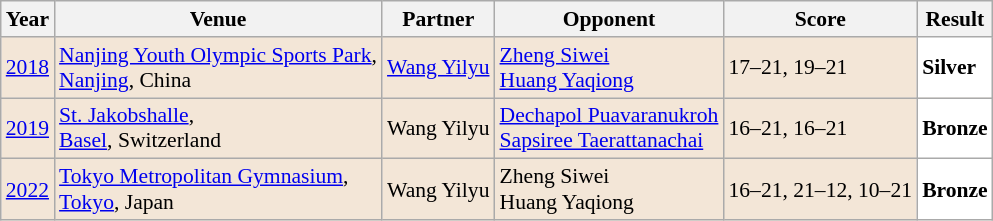<table class="sortable wikitable" style="font-size: 90%;">
<tr>
<th>Year</th>
<th>Venue</th>
<th>Partner</th>
<th>Opponent</th>
<th>Score</th>
<th>Result</th>
</tr>
<tr style="background:#F3E6D7">
<td align="center"><a href='#'>2018</a></td>
<td align="left"><a href='#'>Nanjing Youth Olympic Sports Park</a>,<br><a href='#'>Nanjing</a>, China</td>
<td align="left"> <a href='#'>Wang Yilyu</a></td>
<td align="left"> <a href='#'>Zheng Siwei</a><br> <a href='#'>Huang Yaqiong</a></td>
<td align="left">17–21, 19–21</td>
<td style="text-align:left; background:white"> <strong>Silver</strong></td>
</tr>
<tr style="background:#F3E6D7">
<td align="center"><a href='#'>2019</a></td>
<td align="left"><a href='#'>St. Jakobshalle</a>,<br><a href='#'>Basel</a>, Switzerland</td>
<td align="left"> Wang Yilyu</td>
<td align="left"> <a href='#'>Dechapol Puavaranukroh</a><br> <a href='#'>Sapsiree Taerattanachai</a></td>
<td align="left">16–21, 16–21</td>
<td style="text-align:left; background:white"> <strong>Bronze</strong></td>
</tr>
<tr style="background:#F3E6D7">
<td align="center"><a href='#'>2022</a></td>
<td align="left"><a href='#'>Tokyo Metropolitan Gymnasium</a>,<br><a href='#'>Tokyo</a>, Japan</td>
<td align="left"> Wang Yilyu</td>
<td align="left"> Zheng Siwei<br> Huang Yaqiong</td>
<td align="left">16–21, 21–12, 10–21</td>
<td style="text-align:left; background:white"> <strong>Bronze</strong></td>
</tr>
</table>
